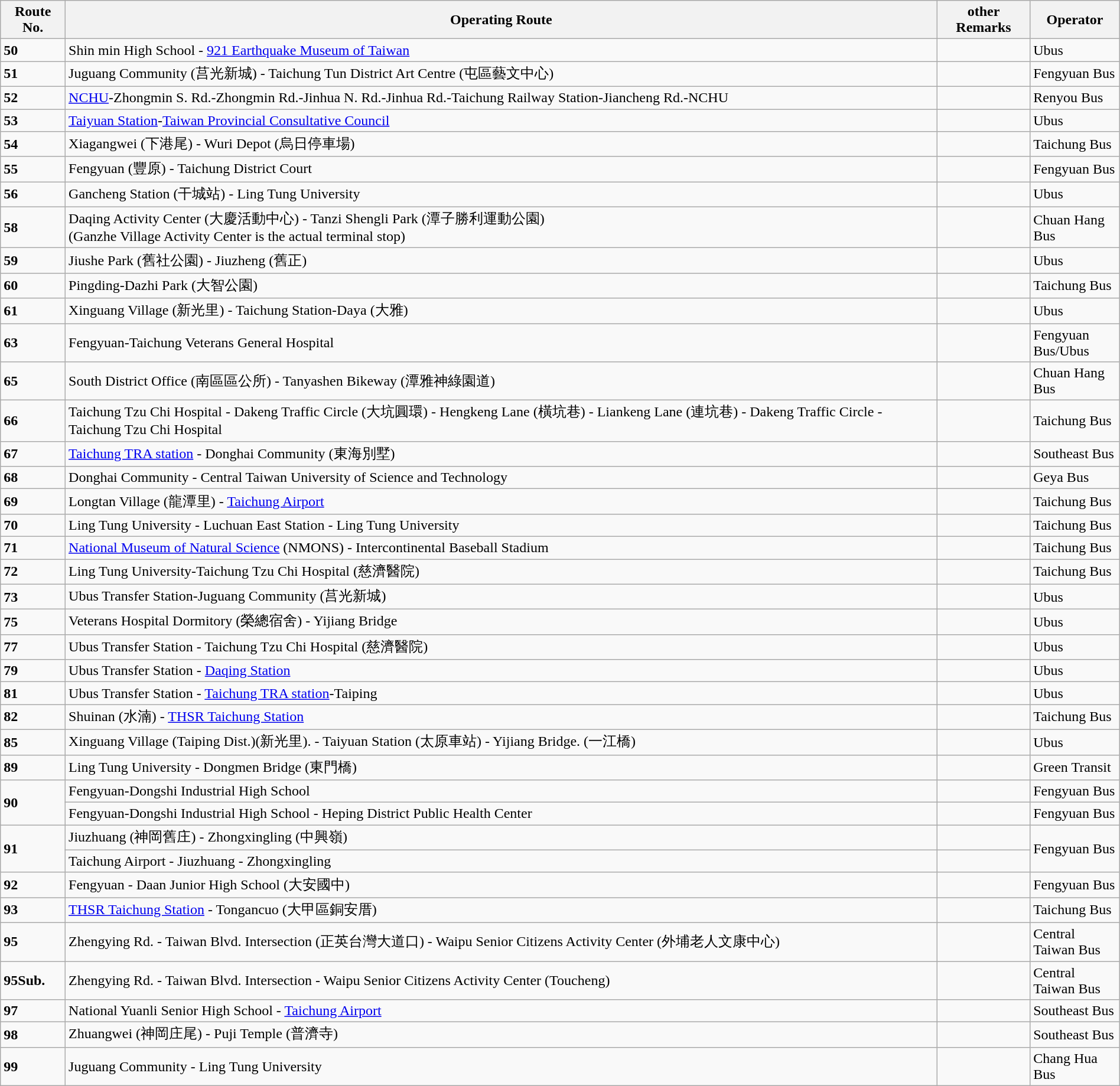<table class="wikitable" width="100%" align="center">
<tr>
<th>Route No.</th>
<th>Operating Route</th>
<th>other Remarks</th>
<th width="8%">Operator</th>
</tr>
<tr>
<td><strong><span>50</span></strong></td>
<td>Shin min High School - <a href='#'>921 Earthquake Museum of Taiwan</a></td>
<td></td>
<td>Ubus</td>
</tr>
<tr>
<td><strong><span>51</span></strong></td>
<td>Juguang Community (莒光新城) - Taichung Tun District Art Centre (屯區藝文中心)</td>
<td></td>
<td>Fengyuan Bus</td>
</tr>
<tr>
<td><strong><span>52</span></strong></td>
<td><a href='#'>NCHU</a>-Zhongmin S. Rd.-Zhongmin Rd.-Jinhua N. Rd.-Jinhua Rd.-Taichung Railway Station-Jiancheng Rd.-NCHU</td>
<td></td>
<td>Renyou Bus</td>
</tr>
<tr>
<td><strong><span>53</span></strong></td>
<td><a href='#'>Taiyuan Station</a>-<a href='#'>Taiwan Provincial Consultative Council</a></td>
<td></td>
<td>Ubus</td>
</tr>
<tr>
<td><strong><span>54</span></strong></td>
<td>Xiagangwei (下港尾) - Wuri Depot (烏日停車場)</td>
<td></td>
<td>Taichung Bus</td>
</tr>
<tr>
<td><strong><span>55</span></strong></td>
<td>Fengyuan (豐原) - Taichung District Court</td>
<td></td>
<td>Fengyuan Bus</td>
</tr>
<tr>
<td><strong><span>56</span></strong></td>
<td>Gancheng Station (干城站) - Ling Tung University</td>
<td></td>
<td>Ubus</td>
</tr>
<tr>
<td><strong><span>58</span></strong></td>
<td>Daqing Activity Center (大慶活動中心) - Tanzi Shengli Park (潭子勝利運動公園)<br>(Ganzhe Village Activity Center is the actual terminal stop)</td>
<td></td>
<td>Chuan Hang Bus</td>
</tr>
<tr>
<td><strong><span>59</span></strong></td>
<td>Jiushe Park (舊社公園) - Jiuzheng (舊正)</td>
<td></td>
<td>Ubus</td>
</tr>
<tr>
<td><strong><span>60</span></strong></td>
<td>Pingding-Dazhi Park (大智公園)</td>
<td></td>
<td>Taichung Bus</td>
</tr>
<tr>
<td><strong><span>61</span></strong></td>
<td>Xinguang Village (新光里) -  Taichung Station-Daya (大雅)</td>
<td></td>
<td>Ubus</td>
</tr>
<tr>
<td><strong><span>63</span></strong></td>
<td>Fengyuan-Taichung Veterans General Hospital</td>
<td></td>
<td>Fengyuan Bus/Ubus</td>
</tr>
<tr>
<td><strong><span>65</span></strong></td>
<td>South District Office (南區區公所) - Tanyashen Bikeway (潭雅神綠園道)</td>
<td></td>
<td>Chuan Hang Bus</td>
</tr>
<tr>
<td><strong><span>66</span></strong></td>
<td>Taichung Tzu Chi Hospital - Dakeng Traffic Circle (大坑圓環) - Hengkeng Lane (橫坑巷) - Liankeng Lane (連坑巷) - Dakeng Traffic Circle - Taichung Tzu Chi Hospital</td>
<td></td>
<td>Taichung Bus</td>
</tr>
<tr>
<td><strong><span>67</span></strong></td>
<td><a href='#'>Taichung TRA station</a> - Donghai Community (東海別墅)</td>
<td></td>
<td>Southeast Bus</td>
</tr>
<tr>
<td><strong><span>68</span></strong></td>
<td>Donghai Community - Central Taiwan University of Science and Technology</td>
<td></td>
<td>Geya Bus</td>
</tr>
<tr>
<td><strong><span>69</span></strong></td>
<td>Longtan Village (龍潭里) - <a href='#'>Taichung Airport</a></td>
<td></td>
<td>Taichung Bus</td>
</tr>
<tr>
<td><strong><span>70</span></strong></td>
<td>Ling Tung University - Luchuan East Station - Ling Tung University</td>
<td></td>
<td>Taichung Bus</td>
</tr>
<tr>
<td><strong><span>71</span></strong></td>
<td><a href='#'>National Museum of Natural Science</a> (NMONS) - Intercontinental Baseball Stadium</td>
<td></td>
<td>Taichung Bus</td>
</tr>
<tr>
<td><strong><span>72</span></strong></td>
<td>Ling Tung University-Taichung Tzu Chi Hospital (慈濟醫院)</td>
<td></td>
<td>Taichung Bus</td>
</tr>
<tr>
<td><strong><span>73</span></strong></td>
<td>Ubus Transfer Station-Juguang Community (莒光新城)</td>
<td></td>
<td>Ubus</td>
</tr>
<tr>
<td><strong><span>75</span></strong></td>
<td>Veterans Hospital Dormitory (榮總宿舍) - Yijiang Bridge</td>
<td></td>
<td>Ubus</td>
</tr>
<tr>
<td><strong><span>77</span></strong></td>
<td>Ubus Transfer Station - Taichung Tzu Chi Hospital (慈濟醫院)</td>
<td></td>
<td>Ubus</td>
</tr>
<tr>
<td><strong><span>79</span></strong></td>
<td>Ubus Transfer Station - <a href='#'>Daqing Station</a></td>
<td></td>
<td>Ubus</td>
</tr>
<tr>
<td><strong><span>81</span></strong></td>
<td>Ubus Transfer Station - <a href='#'>Taichung TRA station</a>-Taiping</td>
<td></td>
<td>Ubus</td>
</tr>
<tr>
<td><strong><span>82</span></strong></td>
<td>Shuinan (水湳) - <a href='#'>THSR Taichung Station</a></td>
<td></td>
<td>Taichung Bus</td>
</tr>
<tr>
<td><strong><span>85</span></strong></td>
<td>Xinguang Village (Taiping Dist.)(新光里). - Taiyuan Station (太原車站) - Yijiang Bridge. (一江橋)</td>
<td></td>
<td>Ubus</td>
</tr>
<tr>
<td><strong><span>89</span></strong></td>
<td>Ling Tung University - Dongmen Bridge (東門橋)</td>
<td></td>
<td>Green Transit</td>
</tr>
<tr>
<td rowspan="2"><strong><span>90</span></strong></td>
<td>Fengyuan-Dongshi Industrial High School</td>
<td></td>
<td>Fengyuan Bus</td>
</tr>
<tr>
<td>Fengyuan-Dongshi Industrial High School - Heping District Public Health Center</td>
<td></td>
<td>Fengyuan Bus</td>
</tr>
<tr>
<td rowspan="2"><strong><span>91</span></strong></td>
<td>Jiuzhuang (神岡舊庄) - Zhongxingling (中興嶺)</td>
<td></td>
<td rowspan="2">Fengyuan Bus</td>
</tr>
<tr>
<td>Taichung Airport - Jiuzhuang - Zhongxingling</td>
<td></td>
</tr>
<tr>
<td><strong><span>92</span></strong></td>
<td>Fengyuan - Daan Junior High School (大安國中)</td>
<td></td>
<td>Fengyuan Bus</td>
</tr>
<tr>
<td><strong><span>93</span></strong></td>
<td><a href='#'>THSR Taichung Station</a> - Tongancuo (大甲區銅安厝)</td>
<td></td>
<td>Taichung Bus</td>
</tr>
<tr>
<td><strong><span>95</span></strong></td>
<td>Zhengying Rd. - Taiwan Blvd. Intersection (正英台灣大道口) - Waipu Senior Citizens Activity Center (外埔老人文康中心)</td>
<td></td>
<td>Central Taiwan Bus</td>
</tr>
<tr>
<td><strong><span>95Sub.</span></strong></td>
<td>Zhengying Rd. - Taiwan Blvd. Intersection - Waipu Senior Citizens Activity Center (Toucheng)</td>
<td></td>
<td>Central Taiwan Bus</td>
</tr>
<tr>
<td><strong><span>97</span></strong></td>
<td>National Yuanli Senior High School - <a href='#'>Taichung Airport</a></td>
<td></td>
<td>Southeast Bus</td>
</tr>
<tr>
<td><strong><span>98</span></strong></td>
<td>Zhuangwei (神岡庄尾) - Puji Temple (普濟寺)</td>
<td></td>
<td>Southeast Bus</td>
</tr>
<tr>
<td><strong><span>99</span></strong></td>
<td>Juguang Community - Ling Tung University</td>
<td></td>
<td>Chang Hua Bus</td>
</tr>
</table>
